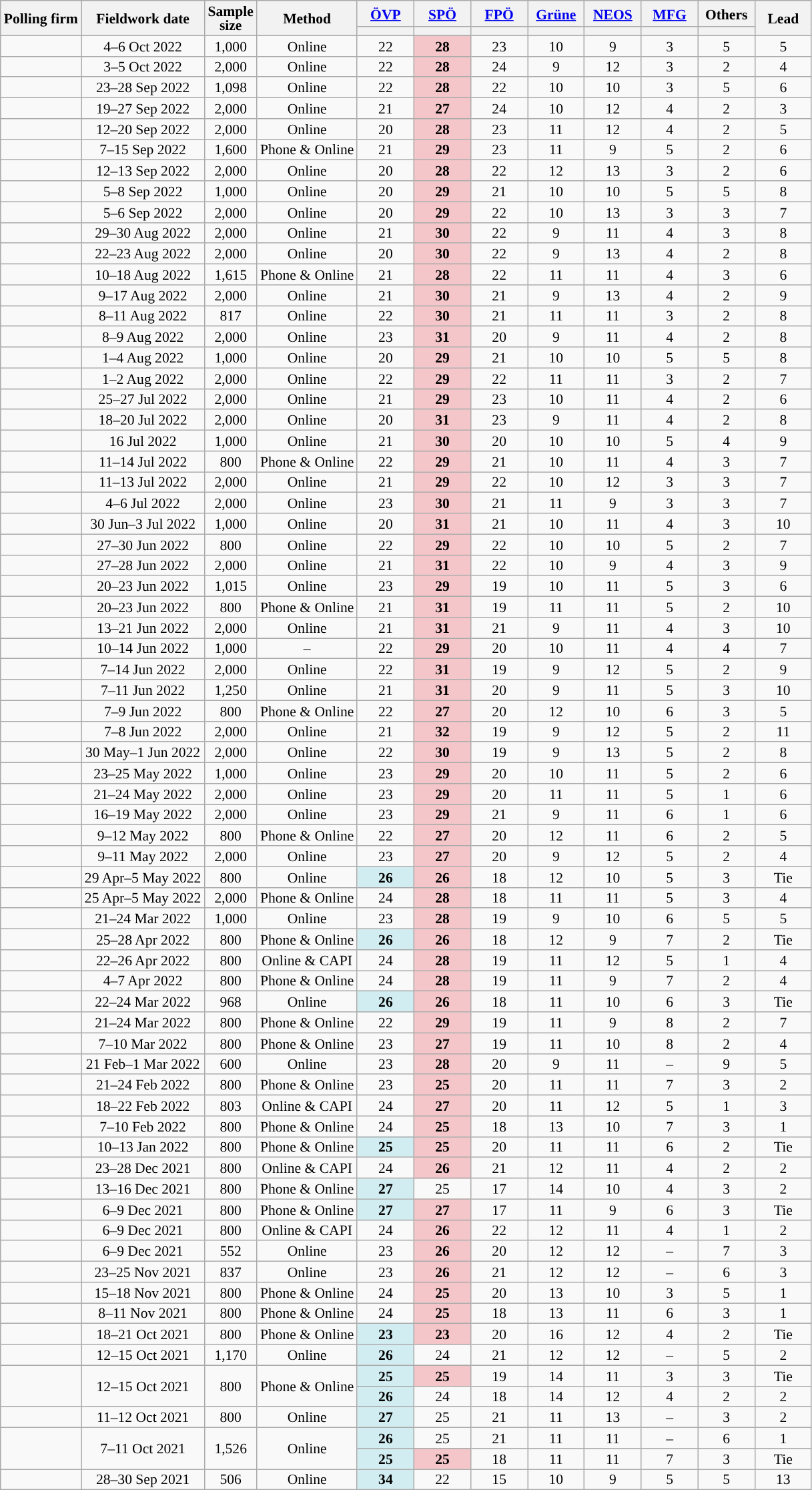<table class="wikitable sortable mw-datatable" style="text-align:center;font-size:90%;line-height:14px;">
<tr>
<th rowspan="2">Polling firm</th>
<th rowspan="2">Fieldwork date</th>
<th rowspan="2">Sample<br>size</th>
<th rowspan="2">Method</th>
<th class="unsortable" style="width:50px;"><a href='#'>ÖVP</a></th>
<th class="unsortable" style="width:50px;"><a href='#'>SPÖ</a></th>
<th class="unsortable" style="width:50px;"><a href='#'>FPÖ</a></th>
<th class="unsortable" style="width:50px;"><a href='#'>Grüne</a></th>
<th class="unsortable" style="width:50px;"><a href='#'>NEOS</a></th>
<th class="unsortable" style="width:50px;"><a href='#'>MFG</a></th>
<th class="unsortable" style="width:50px;">Others</th>
<th rowspan="2" class="unsortable" style="width:50px;">Lead</th>
</tr>
<tr>
<th style="background:"></th>
<th style="background:"></th>
<th style="background:"></th>
<th style="background:"></th>
<th style="background:"></th>
<th style="background:"></th>
<th style="background:"></th>
</tr>
<tr>
<td></td>
<td data-sort-value="2022-10-06">4–6 Oct 2022</td>
<td>1,000</td>
<td>Online</td>
<td>22</td>
<td style="background:#F4C6C9;"><strong>28</strong></td>
<td>23</td>
<td>10</td>
<td>9</td>
<td>3</td>
<td>5</td>
<td style="background:">5</td>
</tr>
<tr>
<td></td>
<td data-sort-value="2022-10-05">3–5 Oct 2022</td>
<td>2,000</td>
<td>Online</td>
<td>22</td>
<td style="background:#F4C6C9;"><strong>28</strong></td>
<td>24</td>
<td>9</td>
<td>12</td>
<td>3</td>
<td>2</td>
<td style="background:">4</td>
</tr>
<tr>
<td></td>
<td data-sort-value="2022-09-28">23–28 Sep 2022</td>
<td>1,098</td>
<td>Online</td>
<td>22</td>
<td style="background:#F4C6C9;"><strong>28</strong></td>
<td>22</td>
<td>10</td>
<td>10</td>
<td>3</td>
<td>5</td>
<td style="background:">6</td>
</tr>
<tr>
<td></td>
<td data-sort-value="2022-09-27">19–27 Sep 2022</td>
<td>2,000</td>
<td>Online</td>
<td>21</td>
<td style="background:#F4C6C9;"><strong>27</strong></td>
<td>24</td>
<td>10</td>
<td>12</td>
<td>4</td>
<td>2</td>
<td style="background:">3</td>
</tr>
<tr>
<td></td>
<td data-sort-value="2022-09-20">12–20 Sep 2022</td>
<td>2,000</td>
<td>Online</td>
<td>20</td>
<td style="background:#F4C6C9;"><strong>28</strong></td>
<td>23</td>
<td>11</td>
<td>12</td>
<td>4</td>
<td>2</td>
<td style="background:">5</td>
</tr>
<tr>
<td></td>
<td data-sort-value="2022-09-15">7–15 Sep 2022</td>
<td>1,600</td>
<td>Phone & Online</td>
<td>21</td>
<td style="background:#F4C6C9;"><strong>29</strong></td>
<td>23</td>
<td>11</td>
<td>9</td>
<td>5</td>
<td>2</td>
<td style="background:">6</td>
</tr>
<tr>
<td></td>
<td data-sort-value="2022-09-13">12–13 Sep 2022</td>
<td>2,000</td>
<td>Online</td>
<td>20</td>
<td style="background:#F4C6C9;"><strong>28</strong></td>
<td>22</td>
<td>12</td>
<td>13</td>
<td>3</td>
<td>2</td>
<td style="background:">6</td>
</tr>
<tr>
<td></td>
<td data-sort-value="2022-09-08">5–8 Sep 2022</td>
<td>1,000</td>
<td>Online</td>
<td>20</td>
<td style="background:#F4C6C9;"><strong>29</strong></td>
<td>21</td>
<td>10</td>
<td>10</td>
<td>5</td>
<td>5</td>
<td style="background:">8</td>
</tr>
<tr>
<td></td>
<td data-sort-value="2022-09-06">5–6 Sep 2022</td>
<td>2,000</td>
<td>Online</td>
<td>20</td>
<td style="background:#F4C6C9;"><strong>29</strong></td>
<td>22</td>
<td>10</td>
<td>13</td>
<td>3</td>
<td>3</td>
<td style="background:">7</td>
</tr>
<tr>
<td></td>
<td data-sort-value="2022-08-30">29–30 Aug 2022</td>
<td>2,000</td>
<td>Online</td>
<td>21</td>
<td style="background:#F4C6C9;"><strong>30</strong></td>
<td>22</td>
<td>9</td>
<td>11</td>
<td>4</td>
<td>3</td>
<td style="background:">8</td>
</tr>
<tr>
<td></td>
<td data-sort-value="2022-08-23">22–23 Aug 2022</td>
<td>2,000</td>
<td>Online</td>
<td>20</td>
<td style="background:#F4C6C9;"><strong>30</strong></td>
<td>22</td>
<td>9</td>
<td>13</td>
<td>4</td>
<td>2</td>
<td style="background:">8</td>
</tr>
<tr>
<td></td>
<td data-sort-value="2022-08-18">10–18 Aug 2022</td>
<td>1,615</td>
<td>Phone & Online</td>
<td>21</td>
<td style="background:#F4C6C9;"><strong>28</strong></td>
<td>22</td>
<td>11</td>
<td>11</td>
<td>4</td>
<td>3</td>
<td style="background:">6</td>
</tr>
<tr>
<td></td>
<td data-sort-value="2022-08-17">9–17 Aug 2022</td>
<td>2,000</td>
<td>Online</td>
<td>21</td>
<td style="background:#F4C6C9;"><strong>30</strong></td>
<td>21</td>
<td>9</td>
<td>13</td>
<td>4</td>
<td>2</td>
<td style="background:">9</td>
</tr>
<tr>
<td></td>
<td data-sort-value="2022-08-11">8–11 Aug 2022</td>
<td>817</td>
<td>Online</td>
<td>22</td>
<td style="background:#F4C6C9;"><strong>30</strong></td>
<td>21</td>
<td>11</td>
<td>11</td>
<td>3</td>
<td>2</td>
<td style="background:">8</td>
</tr>
<tr>
<td></td>
<td data-sort-value="2022-08-09">8–9 Aug 2022</td>
<td>2,000</td>
<td>Online</td>
<td>23</td>
<td style="background:#F4C6C9;"><strong>31</strong></td>
<td>20</td>
<td>9</td>
<td>11</td>
<td>4</td>
<td>2</td>
<td style="background:">8</td>
</tr>
<tr>
<td></td>
<td data-sort-value="2022-08-04">1–4 Aug 2022</td>
<td>1,000</td>
<td>Online</td>
<td>20</td>
<td style="background:#F4C6C9;"><strong>29</strong></td>
<td>21</td>
<td>10</td>
<td>10</td>
<td>5</td>
<td>5</td>
<td style="background:">8</td>
</tr>
<tr>
<td></td>
<td data-sort-value="2022-08-02">1–2 Aug 2022</td>
<td>2,000</td>
<td>Online</td>
<td>22</td>
<td style="background:#F4C6C9;"><strong>29</strong></td>
<td>22</td>
<td>11</td>
<td>11</td>
<td>3</td>
<td>2</td>
<td style="background:">7</td>
</tr>
<tr>
<td></td>
<td data-sort-value="2022-07-27">25–27 Jul 2022</td>
<td>2,000</td>
<td>Online</td>
<td>21</td>
<td style="background:#F4C6C9;"><strong>29</strong></td>
<td>23</td>
<td>10</td>
<td>11</td>
<td>4</td>
<td>2</td>
<td style="background:">6</td>
</tr>
<tr>
<td></td>
<td data-sort-value="2022-07-20">18–20 Jul 2022</td>
<td>2,000</td>
<td>Online</td>
<td>20</td>
<td style="background:#F4C6C9;"><strong>31</strong></td>
<td>23</td>
<td>9</td>
<td>11</td>
<td>4</td>
<td>2</td>
<td style="background:">8</td>
</tr>
<tr>
<td></td>
<td data-sort-value="2022-07-16">16 Jul 2022</td>
<td>1,000</td>
<td>Online</td>
<td>21</td>
<td style="background:#F4C6C9;"><strong>30</strong></td>
<td>20</td>
<td>10</td>
<td>10</td>
<td>5</td>
<td>4</td>
<td style="background:">9</td>
</tr>
<tr>
<td></td>
<td data-sort-value="2022-07-14">11–14 Jul 2022</td>
<td>800</td>
<td>Phone & Online</td>
<td>22</td>
<td style="background:#F4C6C9;"><strong>29</strong></td>
<td>21</td>
<td>10</td>
<td>11</td>
<td>4</td>
<td>3</td>
<td style="background:">7</td>
</tr>
<tr>
<td></td>
<td data-sort-value="2022-07-13">11–13 Jul 2022</td>
<td>2,000</td>
<td>Online</td>
<td>21</td>
<td style="background:#F4C6C9;"><strong>29</strong></td>
<td>22</td>
<td>10</td>
<td>12</td>
<td>3</td>
<td>3</td>
<td style="background:">7</td>
</tr>
<tr>
<td></td>
<td data-sort-value="2022-07-06">4–6 Jul 2022</td>
<td>2,000</td>
<td>Online</td>
<td>23</td>
<td style="background:#F4C6C9;"><strong>30</strong></td>
<td>21</td>
<td>11</td>
<td>9</td>
<td>3</td>
<td>3</td>
<td style="background:">7</td>
</tr>
<tr>
<td></td>
<td data-sort-value="2022-07-03">30 Jun–3 Jul 2022</td>
<td>1,000</td>
<td>Online</td>
<td>20</td>
<td style="background:#F4C6C9;"><strong>31</strong></td>
<td>21</td>
<td>10</td>
<td>11</td>
<td>4</td>
<td>3</td>
<td style="background:">10</td>
</tr>
<tr>
<td></td>
<td data-sort-value="2022-06-30">27–30 Jun 2022</td>
<td>800</td>
<td>Online</td>
<td>22</td>
<td style="background:#F4C6C9;"><strong>29</strong></td>
<td>22</td>
<td>10</td>
<td>10</td>
<td>5</td>
<td>2</td>
<td style="background:">7</td>
</tr>
<tr>
<td></td>
<td data-sort-value="2022-06-28">27–28 Jun 2022</td>
<td>2,000</td>
<td>Online</td>
<td>21</td>
<td style="background:#F4C6C9;"><strong>31</strong></td>
<td>22</td>
<td>10</td>
<td>9</td>
<td>4</td>
<td>3</td>
<td style="background:">9</td>
</tr>
<tr>
<td></td>
<td data-sort-value="2022-06-23">20–23 Jun 2022</td>
<td>1,015</td>
<td>Online</td>
<td>23</td>
<td style="background:#F4C6C9;"><strong>29</strong></td>
<td>19</td>
<td>10</td>
<td>11</td>
<td>5</td>
<td>3</td>
<td style="background:">6</td>
</tr>
<tr>
<td></td>
<td data-sort-value="2022-06-23">20–23 Jun 2022</td>
<td>800</td>
<td>Phone & Online</td>
<td>21</td>
<td style="background:#F4C6C9;"><strong>31</strong></td>
<td>19</td>
<td>11</td>
<td>11</td>
<td>5</td>
<td>2</td>
<td style="background:">10</td>
</tr>
<tr>
<td></td>
<td data-sort-value="2022-06-21">13–21 Jun 2022</td>
<td>2,000</td>
<td>Online</td>
<td>21</td>
<td style="background:#F4C6C9;"><strong>31</strong></td>
<td>21</td>
<td>9</td>
<td>11</td>
<td>4</td>
<td>3</td>
<td style="background:">10</td>
</tr>
<tr>
<td></td>
<td data-sort-value="2022-06-14">10–14 Jun 2022</td>
<td>1,000</td>
<td>–</td>
<td>22</td>
<td style="background:#F4C6C9;"><strong>29</strong></td>
<td>20</td>
<td>10</td>
<td>11</td>
<td>4</td>
<td>4</td>
<td style="background:">7</td>
</tr>
<tr>
<td></td>
<td data-sort-value="2022-06-14">7–14 Jun 2022</td>
<td>2,000</td>
<td>Online</td>
<td>22</td>
<td style="background:#F4C6C9;"><strong>31</strong></td>
<td>19</td>
<td>9</td>
<td>12</td>
<td>5</td>
<td>2</td>
<td style="background:">9</td>
</tr>
<tr>
<td></td>
<td data-sort-value="2022-06-11">7–11 Jun 2022</td>
<td>1,250</td>
<td>Online</td>
<td>21</td>
<td style="background:#F4C6C9;"><strong>31</strong></td>
<td>20</td>
<td>9</td>
<td>11</td>
<td>5</td>
<td>3</td>
<td style="background:">10</td>
</tr>
<tr>
<td></td>
<td data-sort-value="2022-06-09">7–9 Jun 2022</td>
<td>800</td>
<td>Phone & Online</td>
<td>22</td>
<td style="background:#F4C6C9;"><strong>27</strong></td>
<td>20</td>
<td>12</td>
<td>10</td>
<td>6</td>
<td>3</td>
<td style="background:">5</td>
</tr>
<tr>
<td></td>
<td data-sort-value="2022-06-08">7–8 Jun 2022</td>
<td>2,000</td>
<td>Online</td>
<td>21</td>
<td style="background:#F4C6C9;"><strong>32</strong></td>
<td>19</td>
<td>9</td>
<td>12</td>
<td>5</td>
<td>2</td>
<td style="background:">11</td>
</tr>
<tr>
<td></td>
<td data-sort-value="2022-06-01">30 May–1 Jun 2022</td>
<td>2,000</td>
<td>Online</td>
<td>22</td>
<td style="background:#F4C6C9;"><strong>30</strong></td>
<td>19</td>
<td>9</td>
<td>13</td>
<td>5</td>
<td>2</td>
<td style="background:">8</td>
</tr>
<tr>
<td></td>
<td data-sort-value="2022-05-25">23–25 May 2022</td>
<td>1,000</td>
<td>Online</td>
<td>23</td>
<td style="background:#F4C6C9;"><strong>29</strong></td>
<td>20</td>
<td>10</td>
<td>11</td>
<td>5</td>
<td>2</td>
<td style="background:">6</td>
</tr>
<tr>
<td></td>
<td data-sort-value="2022-05-24">21–24 May 2022</td>
<td>2,000</td>
<td>Online</td>
<td>23</td>
<td style="background:#F4C6C9;"><strong>29</strong></td>
<td>20</td>
<td>11</td>
<td>11</td>
<td>5</td>
<td>1</td>
<td style="background:">6</td>
</tr>
<tr>
<td></td>
<td data-sort-value="2022-05-19">16–19 May 2022</td>
<td>2,000</td>
<td>Online</td>
<td>23</td>
<td style="background:#F4C6C9;"><strong>29</strong></td>
<td>21</td>
<td>9</td>
<td>11</td>
<td>6</td>
<td>1</td>
<td style="background:">6</td>
</tr>
<tr>
<td></td>
<td data-sort-value="2022-05-12">9–12 May 2022</td>
<td>800</td>
<td>Phone & Online</td>
<td>22</td>
<td style="background:#F4C6C9;"><strong>27</strong></td>
<td>20</td>
<td>12</td>
<td>11</td>
<td>6</td>
<td>2</td>
<td style="background:">5</td>
</tr>
<tr>
<td></td>
<td data-sort-value="2022-05-11">9–11 May 2022</td>
<td>2,000</td>
<td>Online</td>
<td>23</td>
<td style="background:#F4C6C9;"><strong>27</strong></td>
<td>20</td>
<td>9</td>
<td>12</td>
<td>5</td>
<td>2</td>
<td style="background:">4</td>
</tr>
<tr>
<td></td>
<td data-sort-value="2022-05-05">29 Apr–5 May 2022</td>
<td>800</td>
<td>Online</td>
<td style="background:#D2EDF1;"><strong>26</strong></td>
<td style="background:#F4C6C9;"><strong>26</strong></td>
<td>18</td>
<td>12</td>
<td>10</td>
<td>5</td>
<td>3</td>
<td>Tie</td>
</tr>
<tr>
<td></td>
<td data-sort-value="2022-05-05">25 Apr–5 May 2022</td>
<td>2,000</td>
<td>Phone & Online</td>
<td>24</td>
<td style="background:#F4C6C9;"><strong>28</strong></td>
<td>18</td>
<td>11</td>
<td>11</td>
<td>5</td>
<td>3</td>
<td style="background:">4</td>
</tr>
<tr>
<td></td>
<td data-sort-value="2022-03-24">21–24 Mar 2022</td>
<td>1,000</td>
<td>Online</td>
<td>23</td>
<td style="background:#F4C6C9;"><strong>28</strong></td>
<td>19</td>
<td>9</td>
<td>10</td>
<td>6</td>
<td>5</td>
<td style="background:">5</td>
</tr>
<tr>
<td></td>
<td data-sort-value="2022-04-28">25–28 Apr 2022</td>
<td>800</td>
<td>Phone & Online</td>
<td style="background:#D2EDF1;"><strong>26</strong></td>
<td style="background:#F4C6C9;"><strong>26</strong></td>
<td>18</td>
<td>12</td>
<td>9</td>
<td>7</td>
<td>2</td>
<td>Tie</td>
</tr>
<tr>
<td></td>
<td data-sort-value="2022-04-26">22–26 Apr 2022</td>
<td>800</td>
<td>Online & CAPI</td>
<td>24</td>
<td style="background:#F4C6C9;"><strong>28</strong></td>
<td>19</td>
<td>11</td>
<td>12</td>
<td>5</td>
<td>1</td>
<td style="background:">4</td>
</tr>
<tr>
<td></td>
<td data-sort-value="2022-04-04">4–7 Apr 2022</td>
<td>800</td>
<td>Phone & Online</td>
<td>24</td>
<td style="background:#F4C6C9;"><strong>28</strong></td>
<td>19</td>
<td>11</td>
<td>9</td>
<td>7</td>
<td>2</td>
<td style="background:">4</td>
</tr>
<tr>
<td></td>
<td data-sort-value="2022-03-24">22–24 Mar 2022</td>
<td>968</td>
<td>Online</td>
<td style="background:#D2EDF1;"><strong>26</strong></td>
<td style="background:#F4C6C9;"><strong>26</strong></td>
<td>18</td>
<td>11</td>
<td>10</td>
<td>6</td>
<td>3</td>
<td>Tie</td>
</tr>
<tr>
<td></td>
<td data-sort-value="2022-03-24">21–24 Mar 2022</td>
<td>800</td>
<td>Phone & Online</td>
<td>22</td>
<td style="background:#F4C6C9;"><strong>29</strong></td>
<td>19</td>
<td>11</td>
<td>9</td>
<td>8</td>
<td>2</td>
<td style="background:">7</td>
</tr>
<tr>
<td></td>
<td data-sort-value="2022-03-10">7–10 Mar 2022</td>
<td>800</td>
<td>Phone & Online</td>
<td>23</td>
<td style="background:#F4C6C9;"><strong>27</strong></td>
<td>19</td>
<td>11</td>
<td>10</td>
<td>8</td>
<td>2</td>
<td style="background:">4</td>
</tr>
<tr>
<td></td>
<td data-sort-value="2022-03-03">21 Feb–1 Mar 2022</td>
<td>600</td>
<td>Online</td>
<td>23</td>
<td style="background:#F4C6C9;"><strong>28</strong></td>
<td>20</td>
<td>9</td>
<td>11</td>
<td>–</td>
<td>9</td>
<td style="background:">5</td>
</tr>
<tr>
<td></td>
<td data-sort-value="2022-02-24">21–24 Feb 2022</td>
<td>800</td>
<td>Phone & Online</td>
<td>23</td>
<td style="background:#F4C6C9;"><strong>25</strong></td>
<td>20</td>
<td>11</td>
<td>11</td>
<td>7</td>
<td>3</td>
<td style="background:">2</td>
</tr>
<tr>
<td></td>
<td data-sort-value="2022-02-22">18–22 Feb 2022</td>
<td>803</td>
<td>Online & CAPI</td>
<td>24</td>
<td style="background:#F4C6C9;"><strong>27</strong></td>
<td>20</td>
<td>11</td>
<td>12</td>
<td>5</td>
<td>1</td>
<td style="background:">3</td>
</tr>
<tr>
<td></td>
<td data-sort-value="2022-02-10">7–10 Feb 2022</td>
<td>800</td>
<td>Phone & Online</td>
<td>24</td>
<td style="background:#F4C6C9;"><strong>25</strong></td>
<td>18</td>
<td>13</td>
<td>10</td>
<td>7</td>
<td>3</td>
<td style="background:">1</td>
</tr>
<tr>
<td></td>
<td data-sort-value="2022-01-13">10–13 Jan 2022</td>
<td>800</td>
<td>Phone & Online</td>
<td style="background:#D2EDF1;"><strong>25</strong></td>
<td style="background:#F4C6C9;"><strong>25</strong></td>
<td>20</td>
<td>11</td>
<td>11</td>
<td>6</td>
<td>2</td>
<td>Tie</td>
</tr>
<tr>
<td></td>
<td data-sort-value="2021-12-28">23–28 Dec 2021</td>
<td>800</td>
<td>Online & CAPI</td>
<td>24</td>
<td style="background:#F4C6C9;"><strong>26</strong></td>
<td>21</td>
<td>12</td>
<td>11</td>
<td>4</td>
<td>2</td>
<td style="background:">2</td>
</tr>
<tr>
<td></td>
<td data-sort-value="2021-12-16">13–16 Dec 2021</td>
<td>800</td>
<td>Phone & Online</td>
<td style="background:#D2EDF1;"><strong>27</strong></td>
<td>25</td>
<td>17</td>
<td>14</td>
<td>10</td>
<td>4</td>
<td>3</td>
<td style="background:">2</td>
</tr>
<tr>
<td></td>
<td data-sort-value="2021-12-09">6–9 Dec 2021</td>
<td>800</td>
<td>Phone & Online</td>
<td style="background:#D2EDF1;"><strong>27</strong></td>
<td style="background:#F4C6C9;"><strong>27</strong></td>
<td>17</td>
<td>11</td>
<td>9</td>
<td>6</td>
<td>3</td>
<td>Tie</td>
</tr>
<tr>
<td></td>
<td data-sort-value="2021-12-09">6–9 Dec 2021</td>
<td>800</td>
<td>Online & CAPI</td>
<td>24</td>
<td style="background:#F4C6C9;"><strong>26</strong></td>
<td>22</td>
<td>12</td>
<td>11</td>
<td>4</td>
<td>1</td>
<td style="background:">2</td>
</tr>
<tr>
<td></td>
<td data-sort-value="2021-12-09">6–9 Dec 2021</td>
<td>552</td>
<td>Online</td>
<td>23</td>
<td style="background:#F4C6C9;"><strong>26</strong></td>
<td>20</td>
<td>12</td>
<td>12</td>
<td>–</td>
<td>7</td>
<td style="background:">3</td>
</tr>
<tr>
<td></td>
<td data-sort-value="2021-11-25">23–25 Nov 2021</td>
<td>837</td>
<td>Online</td>
<td>23</td>
<td style="background:#F4C6C9;"><strong>26</strong></td>
<td>21</td>
<td>12</td>
<td>12</td>
<td>–</td>
<td>6</td>
<td style="background:">3</td>
</tr>
<tr>
<td></td>
<td data-sort-value="2021-11-18">15–18 Nov 2021</td>
<td>800</td>
<td>Phone & Online</td>
<td>24</td>
<td style="background:#F4C6C9;"><strong>25</strong></td>
<td>20</td>
<td>13</td>
<td>10</td>
<td>3</td>
<td>5</td>
<td style="background:">1</td>
</tr>
<tr>
<td></td>
<td data-sort-value="2021-11-11">8–11 Nov 2021</td>
<td>800</td>
<td>Phone & Online</td>
<td>24</td>
<td style="background:#F4C6C9;"><strong>25</strong></td>
<td>18</td>
<td>13</td>
<td>11</td>
<td>6</td>
<td>3</td>
<td style="background:">1</td>
</tr>
<tr>
<td></td>
<td data-sort-value="2021-10-21">18–21 Oct 2021</td>
<td>800</td>
<td>Phone & Online</td>
<td style="background:#D2EDF1;"><strong>23</strong></td>
<td style="background:#F4C6C9;"><strong>23</strong></td>
<td>20</td>
<td>16</td>
<td>12</td>
<td>4</td>
<td>2</td>
<td>Tie</td>
</tr>
<tr>
<td></td>
<td data-sort-value="2021-10-15">12–15 Oct 2021</td>
<td>1,170</td>
<td>Online</td>
<td style="background:#D2EDF1;"><strong>26</strong></td>
<td>24</td>
<td>21</td>
<td>12</td>
<td>12</td>
<td>–</td>
<td>5</td>
<td style="background:">2</td>
</tr>
<tr>
<td rowspan="2"></td>
<td rowspan="2" data-sort-value="2021-10-15">12–15 Oct 2021</td>
<td rowspan="2">800</td>
<td rowspan="2">Phone & Online</td>
<td style="background:#D2EDF1;"><strong>25</strong></td>
<td style="background:#F4C6C9;"><strong>25</strong></td>
<td>19</td>
<td>14</td>
<td>11</td>
<td>3</td>
<td>3</td>
<td>Tie</td>
</tr>
<tr>
<td style="background:#D2EDF1;"><strong>26</strong></td>
<td>24</td>
<td>18</td>
<td>14</td>
<td>12</td>
<td>4</td>
<td>2</td>
<td style="background:">2</td>
</tr>
<tr>
<td></td>
<td data-sort-value="2021-10-11">11–12 Oct 2021</td>
<td>800</td>
<td>Online</td>
<td style="background:#D2EDF1;"><strong>27</strong></td>
<td>25</td>
<td>21</td>
<td>11</td>
<td>13</td>
<td>–</td>
<td>3</td>
<td style="background:">2</td>
</tr>
<tr>
<td rowspan=2></td>
<td rowspan=2 data-sort-value="2021-10-11">7–11 Oct 2021</td>
<td rowspan=2>1,526</td>
<td rowspan=2>Online</td>
<td style="background:#D2EDF1;"><strong>26</strong></td>
<td>25</td>
<td>21</td>
<td>11</td>
<td>11</td>
<td>–</td>
<td>6</td>
<td style="background:">1</td>
</tr>
<tr>
<td style="background:#D2EDF1;"><strong>25</strong></td>
<td style="background:#F4C6C9;"><strong>25</strong></td>
<td>18</td>
<td>11</td>
<td>11</td>
<td>7</td>
<td>3</td>
<td>Tie</td>
</tr>
<tr>
<td></td>
<td data-sort-value="2021-09-30">28–30 Sep 2021</td>
<td>506</td>
<td>Online</td>
<td style="background:#D2EDF1;"><strong>34</strong></td>
<td>22</td>
<td>15</td>
<td>10</td>
<td>9</td>
<td>5</td>
<td>5</td>
<td style="background:">13</td>
</tr>
</table>
